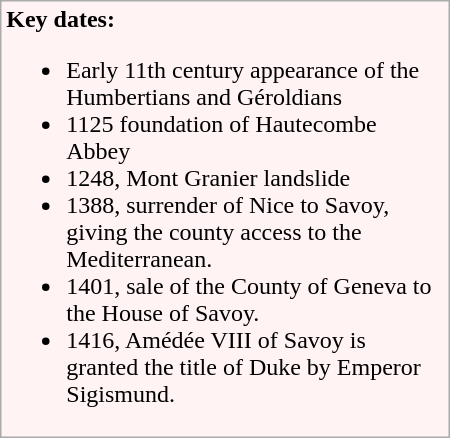<table class="wikitable" width="300">
<tr>
<td bgcolor="#fff3f3" width="100%"><strong>Key dates:</strong><br><ul><li>Early 11th century appearance of the Humbertians and Géroldians</li><li>1125 foundation of Hautecombe Abbey</li><li>1248, Mont Granier landslide</li><li>1388, surrender of Nice to Savoy, giving the county access to the Mediterranean.</li><li>1401, sale of the County of Geneva to the House of Savoy.</li><li>1416, Amédée VIII of Savoy is granted the title of Duke by Emperor Sigismund.</li></ul></td>
</tr>
</table>
